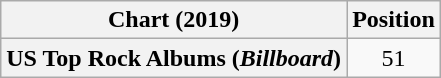<table class="wikitable plainrowheaders" style="text-align:center">
<tr>
<th scope="col">Chart (2019)</th>
<th scope="col">Position</th>
</tr>
<tr>
<th scope="row">US Top Rock Albums (<em>Billboard</em>)</th>
<td>51</td>
</tr>
</table>
